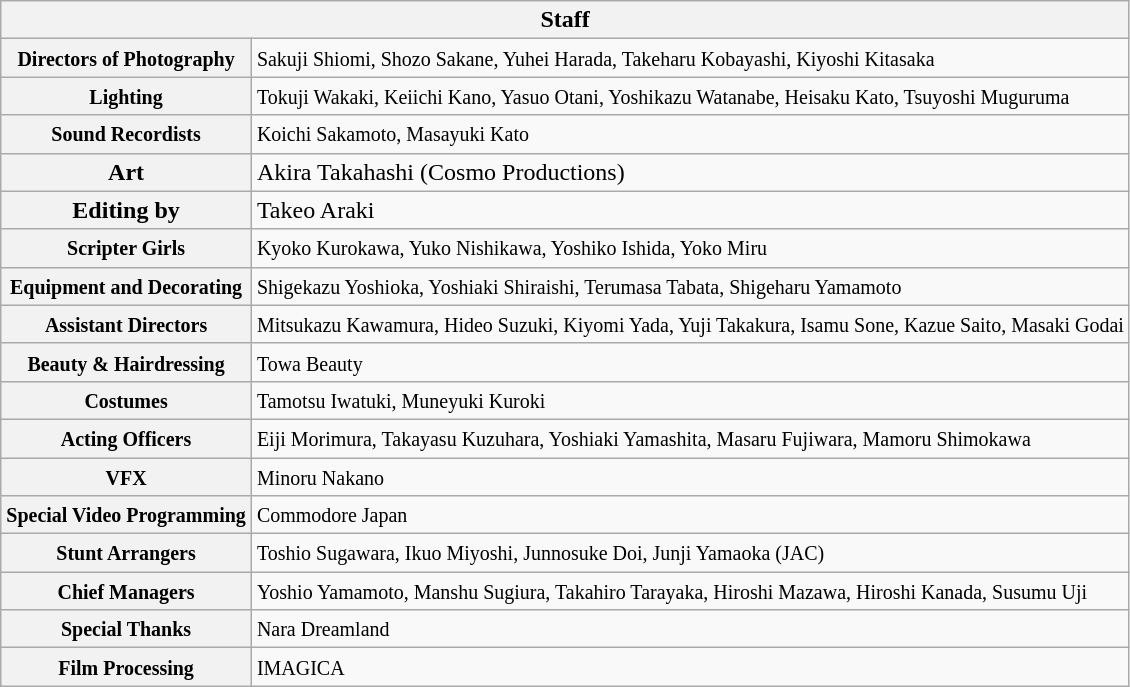<table class="wikitable">
<tr>
<th colspan="2">Staff</th>
</tr>
<tr>
<th><small>Directors of Photography</small></th>
<td><small>Sakuji Shiomi, Shozo Sakane, Yuhei Harada, Takeharu Kobayashi, Kiyoshi Kitasaka</small></td>
</tr>
<tr>
<th><small>Lighting</small></th>
<td><small>Tokuji Wakaki, Keiichi Kano, Yasuo Otani, Yoshikazu Watanabe, Heisaku Kato, Tsuyoshi Muguruma</small></td>
</tr>
<tr>
<th><small>Sound Recordists</small></th>
<td><small>Koichi Sakamoto, Masayuki Kato</small></td>
</tr>
<tr>
<th>Art</th>
<td>Akira Takahashi (Cosmo Productions)</td>
</tr>
<tr>
<th>Editing by</th>
<td>Takeo Araki</td>
</tr>
<tr>
<th><small>Scripter Girls</small></th>
<td><small>Kyoko Kurokawa, Yuko Nishikawa, Yoshiko Ishida, Yoko Miru</small></td>
</tr>
<tr>
<th><small>Equipment and Decorating</small></th>
<td><small>Shigekazu Yoshioka, Yoshiaki Shiraishi, Terumasa Tabata, Shigeharu Yamamoto</small></td>
</tr>
<tr>
<th><small>Assistant Directors</small></th>
<td><small>Mitsukazu Kawamura, Hideo Suzuki, Kiyomi Yada, Yuji Takakura, Isamu Sone, Kazue Saito, Masaki Godai</small></td>
</tr>
<tr>
<th><small>Beauty & Hairdressing</small></th>
<td><small>Towa Beauty</small></td>
</tr>
<tr>
<th><small>Costumes</small></th>
<td><small>Tamotsu Iwatuki, Muneyuki Kuroki</small></td>
</tr>
<tr>
<th><small>Acting Officers</small></th>
<td><small>Eiji Morimura, Takayasu Kuzuhara, Yoshiaki Yamashita, Masaru Fujiwara, Mamoru Shimokawa</small></td>
</tr>
<tr>
<th><small>VFX</small></th>
<td><small>Minoru Nakano</small></td>
</tr>
<tr>
<th><small>Special Video Programming</small></th>
<td><small>Commodore Japan</small></td>
</tr>
<tr>
<th><small>Stunt Arrangers</small></th>
<td><small>Toshio Sugawara, Ikuo Miyoshi, Junnosuke Doi, Junji Yamaoka (JAC)</small></td>
</tr>
<tr>
<th><small>Chief Managers</small></th>
<td><small>Yoshio Yamamoto, Manshu Sugiura, Takahiro Tarayaka, Hiroshi Mazawa, Hiroshi Kanada, Susumu Uji</small></td>
</tr>
<tr>
<th><small>Special Thanks</small></th>
<td><small>Nara Dreamland</small></td>
</tr>
<tr>
<th><small>Film Processing</small></th>
<td><small>IMAGICA</small></td>
</tr>
</table>
